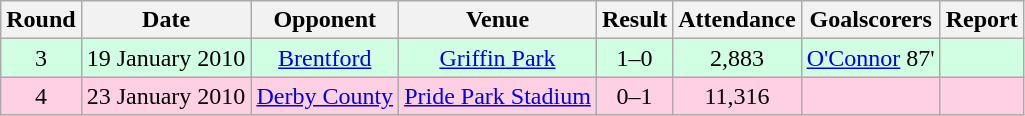<table class="wikitable" style="font-size:100%; text-align:center">
<tr>
<th>Round</th>
<th>Date</th>
<th>Opponent</th>
<th>Venue</th>
<th>Result</th>
<th>Attendance</th>
<th>Goalscorers</th>
<th>Report</th>
</tr>
<tr style="background-color: #d0ffe3;">
<td align="center">3</td>
<td>19 January 2010</td>
<td><a href='#'>Brentford</a></td>
<td><a href='#'>Griffin Park</a></td>
<td>1–0</td>
<td>2,883</td>
<td><a href='#'>O'Connor</a> 87'</td>
<td></td>
</tr>
<tr style="background-color: #ffd0e3;">
<td align="center">4</td>
<td>23 January 2010</td>
<td><a href='#'>Derby County</a></td>
<td><a href='#'>Pride Park Stadium</a></td>
<td>0–1</td>
<td>11,316</td>
<td></td>
<td></td>
</tr>
</table>
